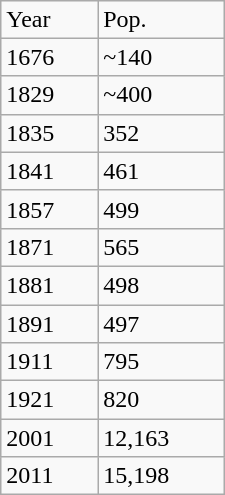<table class="wikitable" border="3" style="width:150px;border:20px;">
<tr>
</tr>
<tr>
<td>Year</td>
<td>Pop.</td>
</tr>
<tr>
<td>1676</td>
<td>~140</td>
</tr>
<tr>
<td>1829</td>
<td>~400</td>
</tr>
<tr>
<td>1835</td>
<td>352</td>
</tr>
<tr>
<td>1841</td>
<td>461</td>
</tr>
<tr>
<td>1857</td>
<td>499</td>
</tr>
<tr>
<td>1871</td>
<td>565</td>
</tr>
<tr>
<td>1881</td>
<td>498</td>
</tr>
<tr>
<td>1891</td>
<td>497</td>
</tr>
<tr>
<td>1911</td>
<td>795</td>
</tr>
<tr>
<td>1921</td>
<td>820</td>
</tr>
<tr>
<td>2001</td>
<td>12,163</td>
</tr>
<tr>
<td>2011</td>
<td>15,198</td>
</tr>
<tr>
</tr>
</table>
